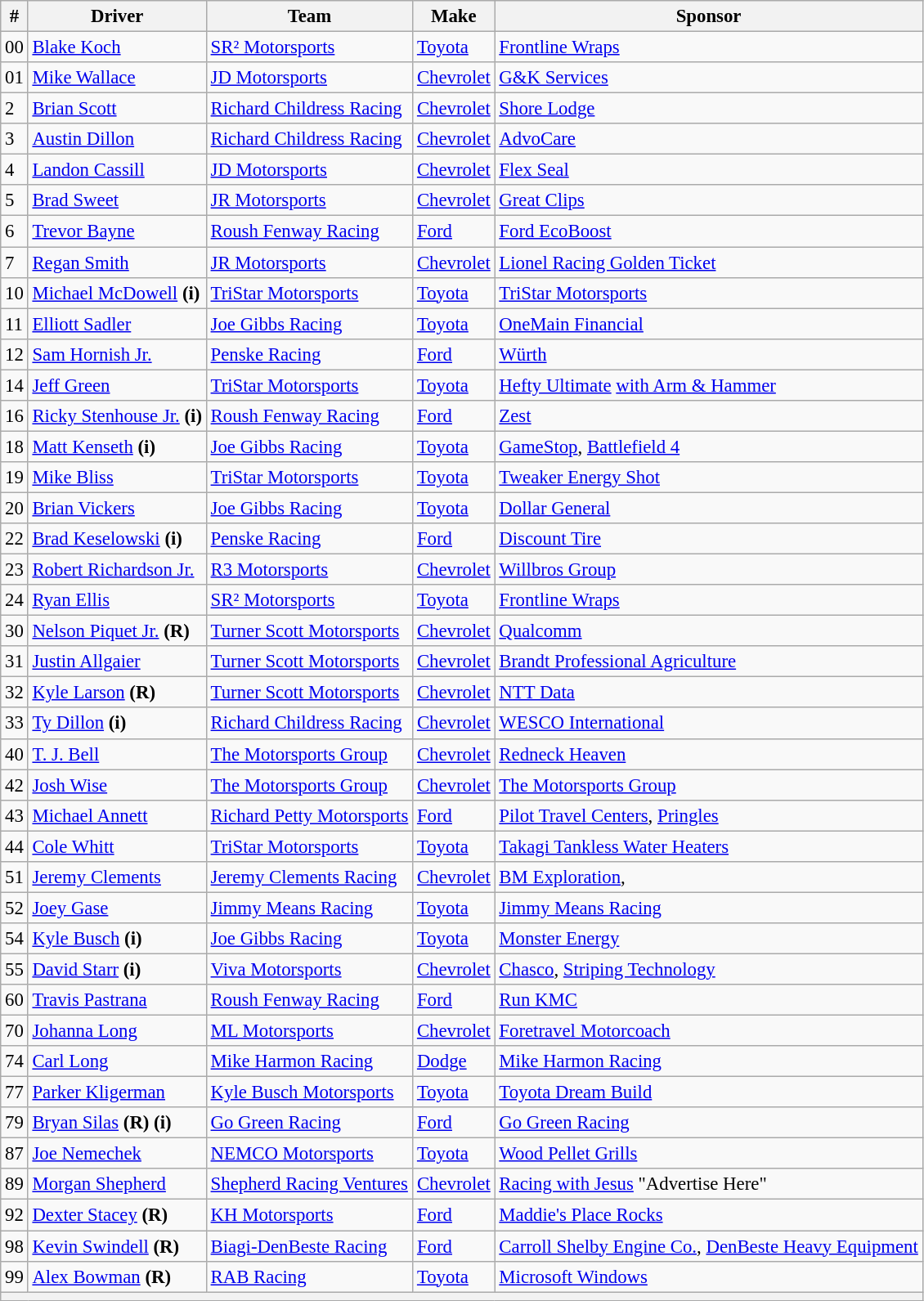<table class="wikitable" style="font-size:95%">
<tr>
<th>#</th>
<th>Driver</th>
<th>Team</th>
<th>Make</th>
<th>Sponsor</th>
</tr>
<tr>
<td>00</td>
<td><a href='#'>Blake Koch</a></td>
<td><a href='#'>SR² Motorsports</a></td>
<td><a href='#'>Toyota</a></td>
<td><a href='#'>Frontline Wraps</a></td>
</tr>
<tr>
<td>01</td>
<td><a href='#'>Mike Wallace</a></td>
<td><a href='#'>JD Motorsports</a></td>
<td><a href='#'>Chevrolet</a></td>
<td><a href='#'>G&K Services</a></td>
</tr>
<tr>
<td>2</td>
<td><a href='#'>Brian Scott</a></td>
<td><a href='#'>Richard Childress Racing</a></td>
<td><a href='#'>Chevrolet</a></td>
<td><a href='#'>Shore Lodge</a></td>
</tr>
<tr>
<td>3</td>
<td><a href='#'>Austin Dillon</a></td>
<td><a href='#'>Richard Childress Racing</a></td>
<td><a href='#'>Chevrolet</a></td>
<td><a href='#'>AdvoCare</a></td>
</tr>
<tr>
<td>4</td>
<td><a href='#'>Landon Cassill</a></td>
<td><a href='#'>JD Motorsports</a></td>
<td><a href='#'>Chevrolet</a></td>
<td><a href='#'>Flex Seal</a></td>
</tr>
<tr>
<td>5</td>
<td><a href='#'>Brad Sweet</a></td>
<td><a href='#'>JR Motorsports</a></td>
<td><a href='#'>Chevrolet</a></td>
<td><a href='#'>Great Clips</a></td>
</tr>
<tr>
<td>6</td>
<td><a href='#'>Trevor Bayne</a></td>
<td><a href='#'>Roush Fenway Racing</a></td>
<td><a href='#'>Ford</a></td>
<td><a href='#'>Ford EcoBoost</a></td>
</tr>
<tr>
<td>7</td>
<td><a href='#'>Regan Smith</a></td>
<td><a href='#'>JR Motorsports</a></td>
<td><a href='#'>Chevrolet</a></td>
<td><a href='#'>Lionel Racing Golden Ticket</a></td>
</tr>
<tr>
<td>10</td>
<td><a href='#'>Michael McDowell</a> <strong>(i)</strong></td>
<td><a href='#'>TriStar Motorsports</a></td>
<td><a href='#'>Toyota</a></td>
<td><a href='#'>TriStar Motorsports</a></td>
</tr>
<tr>
<td>11</td>
<td><a href='#'>Elliott Sadler</a></td>
<td><a href='#'>Joe Gibbs Racing</a></td>
<td><a href='#'>Toyota</a></td>
<td><a href='#'>OneMain Financial</a></td>
</tr>
<tr>
<td>12</td>
<td><a href='#'>Sam Hornish Jr.</a></td>
<td><a href='#'>Penske Racing</a></td>
<td><a href='#'>Ford</a></td>
<td><a href='#'>Würth</a></td>
</tr>
<tr>
<td>14</td>
<td><a href='#'>Jeff Green</a></td>
<td><a href='#'>TriStar Motorsports</a></td>
<td><a href='#'>Toyota</a></td>
<td><a href='#'>Hefty Ultimate</a> <a href='#'>with Arm & Hammer</a></td>
</tr>
<tr>
<td>16</td>
<td><a href='#'>Ricky Stenhouse Jr.</a> <strong>(i)</strong></td>
<td><a href='#'>Roush Fenway Racing</a></td>
<td><a href='#'>Ford</a></td>
<td><a href='#'>Zest</a></td>
</tr>
<tr>
<td>18</td>
<td><a href='#'>Matt Kenseth</a> <strong>(i)</strong></td>
<td><a href='#'>Joe Gibbs Racing</a></td>
<td><a href='#'>Toyota</a></td>
<td><a href='#'>GameStop</a>, <a href='#'>Battlefield 4</a></td>
</tr>
<tr>
<td>19</td>
<td><a href='#'>Mike Bliss</a></td>
<td><a href='#'>TriStar Motorsports</a></td>
<td><a href='#'>Toyota</a></td>
<td><a href='#'>Tweaker Energy Shot</a></td>
</tr>
<tr>
<td>20</td>
<td><a href='#'>Brian Vickers</a></td>
<td><a href='#'>Joe Gibbs Racing</a></td>
<td><a href='#'>Toyota</a></td>
<td><a href='#'>Dollar General</a></td>
</tr>
<tr>
<td>22</td>
<td><a href='#'>Brad Keselowski</a> <strong>(i)</strong></td>
<td><a href='#'>Penske Racing</a></td>
<td><a href='#'>Ford</a></td>
<td><a href='#'>Discount Tire</a></td>
</tr>
<tr>
<td>23</td>
<td><a href='#'>Robert Richardson Jr.</a></td>
<td><a href='#'>R3 Motorsports</a></td>
<td><a href='#'>Chevrolet</a></td>
<td><a href='#'>Willbros Group</a></td>
</tr>
<tr>
<td>24</td>
<td><a href='#'>Ryan Ellis</a></td>
<td><a href='#'>SR² Motorsports</a></td>
<td><a href='#'>Toyota</a></td>
<td><a href='#'>Frontline Wraps</a></td>
</tr>
<tr>
<td>30</td>
<td><a href='#'>Nelson Piquet Jr.</a> <strong>(R)</strong></td>
<td><a href='#'>Turner Scott Motorsports</a></td>
<td><a href='#'>Chevrolet</a></td>
<td><a href='#'>Qualcomm</a></td>
</tr>
<tr>
<td>31</td>
<td><a href='#'>Justin Allgaier</a></td>
<td><a href='#'>Turner Scott Motorsports</a></td>
<td><a href='#'>Chevrolet</a></td>
<td><a href='#'>Brandt Professional Agriculture</a></td>
</tr>
<tr>
<td>32</td>
<td><a href='#'>Kyle Larson</a> <strong>(R)</strong></td>
<td><a href='#'>Turner Scott Motorsports</a></td>
<td><a href='#'>Chevrolet</a></td>
<td><a href='#'>NTT Data</a></td>
</tr>
<tr>
<td>33</td>
<td><a href='#'>Ty Dillon</a> <strong>(i)</strong></td>
<td><a href='#'>Richard Childress Racing</a></td>
<td><a href='#'>Chevrolet</a></td>
<td><a href='#'>WESCO International</a></td>
</tr>
<tr>
<td>40</td>
<td><a href='#'>T. J. Bell</a></td>
<td><a href='#'>The Motorsports Group</a></td>
<td><a href='#'>Chevrolet</a></td>
<td><a href='#'>Redneck Heaven</a></td>
</tr>
<tr>
<td>42</td>
<td><a href='#'>Josh Wise</a></td>
<td><a href='#'>The Motorsports Group</a></td>
<td><a href='#'>Chevrolet</a></td>
<td><a href='#'>The Motorsports Group</a></td>
</tr>
<tr>
<td>43</td>
<td><a href='#'>Michael Annett</a></td>
<td><a href='#'>Richard Petty Motorsports</a></td>
<td><a href='#'>Ford</a></td>
<td><a href='#'>Pilot Travel Centers</a>, <a href='#'>Pringles</a></td>
</tr>
<tr>
<td>44</td>
<td><a href='#'>Cole Whitt</a></td>
<td><a href='#'>TriStar Motorsports</a></td>
<td><a href='#'>Toyota</a></td>
<td><a href='#'>Takagi Tankless Water Heaters</a></td>
</tr>
<tr>
<td>51</td>
<td><a href='#'>Jeremy Clements</a></td>
<td><a href='#'>Jeremy Clements Racing</a></td>
<td><a href='#'>Chevrolet</a></td>
<td><a href='#'>BM Exploration</a>, </td>
</tr>
<tr>
<td>52</td>
<td><a href='#'>Joey Gase</a></td>
<td><a href='#'>Jimmy Means Racing</a></td>
<td><a href='#'>Toyota</a></td>
<td><a href='#'>Jimmy Means Racing</a></td>
</tr>
<tr>
<td>54</td>
<td><a href='#'>Kyle Busch</a> <strong>(i)</strong></td>
<td><a href='#'>Joe Gibbs Racing</a></td>
<td><a href='#'>Toyota</a></td>
<td><a href='#'>Monster Energy</a></td>
</tr>
<tr>
<td>55</td>
<td><a href='#'>David Starr</a> <strong>(i)</strong></td>
<td><a href='#'>Viva Motorsports</a></td>
<td><a href='#'>Chevrolet</a></td>
<td><a href='#'>Chasco</a>, <a href='#'>Striping Technology</a></td>
</tr>
<tr>
<td>60</td>
<td><a href='#'>Travis Pastrana</a></td>
<td><a href='#'>Roush Fenway Racing</a></td>
<td><a href='#'>Ford</a></td>
<td><a href='#'>Run KMC</a></td>
</tr>
<tr>
<td>70</td>
<td><a href='#'>Johanna Long</a></td>
<td><a href='#'>ML Motorsports</a></td>
<td><a href='#'>Chevrolet</a></td>
<td><a href='#'>Foretravel Motorcoach</a></td>
</tr>
<tr>
<td>74</td>
<td><a href='#'>Carl Long</a></td>
<td><a href='#'>Mike Harmon Racing</a></td>
<td><a href='#'>Dodge</a></td>
<td><a href='#'>Mike Harmon Racing</a></td>
</tr>
<tr>
<td>77</td>
<td><a href='#'>Parker Kligerman</a></td>
<td><a href='#'>Kyle Busch Motorsports</a></td>
<td><a href='#'>Toyota</a></td>
<td><a href='#'>Toyota Dream Build</a></td>
</tr>
<tr>
<td>79</td>
<td><a href='#'>Bryan Silas</a> <strong>(R) (i)</strong></td>
<td><a href='#'>Go Green Racing</a></td>
<td><a href='#'>Ford</a></td>
<td><a href='#'>Go Green Racing</a></td>
</tr>
<tr>
<td>87</td>
<td><a href='#'>Joe Nemechek</a></td>
<td><a href='#'>NEMCO Motorsports</a></td>
<td><a href='#'>Toyota</a></td>
<td><a href='#'>Wood Pellet Grills</a></td>
</tr>
<tr>
<td>89</td>
<td><a href='#'>Morgan Shepherd</a></td>
<td><a href='#'>Shepherd Racing Ventures</a></td>
<td><a href='#'>Chevrolet</a></td>
<td><a href='#'>Racing with Jesus</a> "Advertise Here"</td>
</tr>
<tr>
<td>92</td>
<td><a href='#'>Dexter Stacey</a> <strong>(R)</strong></td>
<td><a href='#'>KH Motorsports</a></td>
<td><a href='#'>Ford</a></td>
<td><a href='#'>Maddie's Place Rocks</a></td>
</tr>
<tr>
<td>98</td>
<td><a href='#'>Kevin Swindell</a> <strong>(R)</strong></td>
<td><a href='#'>Biagi-DenBeste Racing</a></td>
<td><a href='#'>Ford</a></td>
<td><a href='#'>Carroll Shelby Engine Co.</a>, <a href='#'>DenBeste Heavy Equipment</a></td>
</tr>
<tr>
<td>99</td>
<td><a href='#'>Alex Bowman</a> <strong>(R)</strong></td>
<td><a href='#'>RAB Racing</a></td>
<td><a href='#'>Toyota</a></td>
<td><a href='#'>Microsoft Windows</a></td>
</tr>
<tr>
<th colspan="5"></th>
</tr>
</table>
